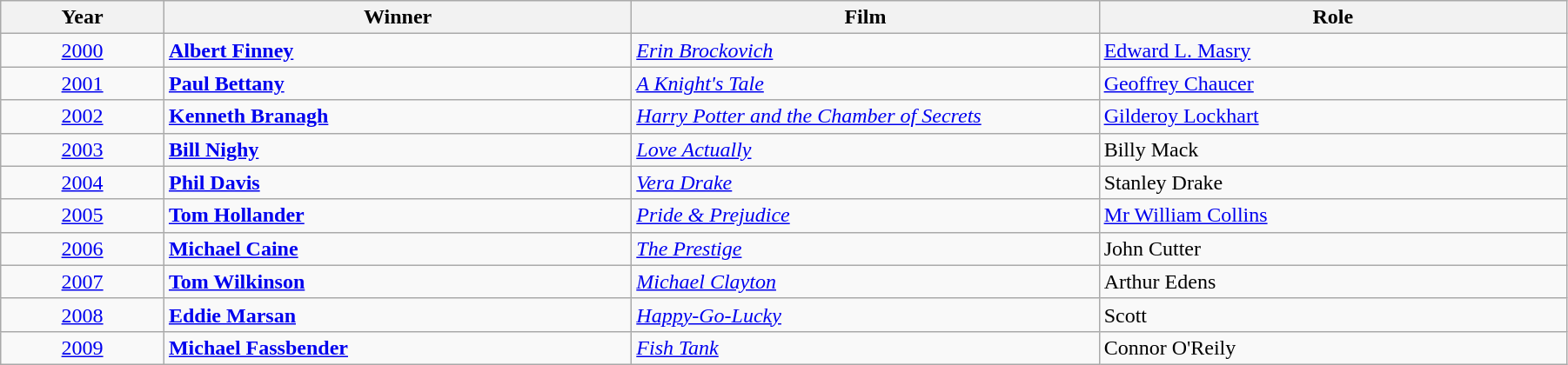<table class="wikitable" width="95%" cellpadding="5">
<tr>
<th width="100"><strong>Year</strong></th>
<th width="300"><strong>Winner</strong></th>
<th width="300"><strong>Film</strong></th>
<th width="300"><strong>Role</strong></th>
</tr>
<tr>
<td style="text-align:center;"><a href='#'>2000</a></td>
<td><strong><a href='#'>Albert Finney</a></strong></td>
<td><em><a href='#'>Erin Brockovich</a></em></td>
<td><a href='#'>Edward L. Masry</a></td>
</tr>
<tr>
<td style="text-align:center;"><a href='#'>2001</a></td>
<td><strong><a href='#'>Paul Bettany</a></strong></td>
<td><em><a href='#'>A Knight's Tale</a></em></td>
<td><a href='#'>Geoffrey Chaucer</a></td>
</tr>
<tr>
<td style="text-align:center;"><a href='#'>2002</a></td>
<td><strong><a href='#'>Kenneth Branagh</a></strong></td>
<td><em><a href='#'>Harry Potter and the Chamber of Secrets</a></em></td>
<td><a href='#'>Gilderoy Lockhart</a></td>
</tr>
<tr>
<td style="text-align:center;"><a href='#'>2003</a></td>
<td><strong><a href='#'>Bill Nighy</a></strong></td>
<td><em><a href='#'>Love Actually</a></em></td>
<td>Billy Mack</td>
</tr>
<tr>
<td style="text-align:center;"><a href='#'>2004</a></td>
<td><strong><a href='#'>Phil Davis</a></strong></td>
<td><em><a href='#'>Vera Drake</a></em></td>
<td>Stanley Drake</td>
</tr>
<tr>
<td style="text-align:center;"><a href='#'>2005</a></td>
<td><strong><a href='#'>Tom Hollander</a></strong></td>
<td><em><a href='#'>Pride & Prejudice</a></em></td>
<td><a href='#'>Mr William Collins</a></td>
</tr>
<tr>
<td style="text-align:center;"><a href='#'>2006</a></td>
<td><strong><a href='#'>Michael Caine</a></strong></td>
<td><em><a href='#'>The Prestige</a></em></td>
<td>John Cutter</td>
</tr>
<tr>
<td style="text-align:center;"><a href='#'>2007</a></td>
<td><strong><a href='#'>Tom Wilkinson</a></strong></td>
<td><em><a href='#'>Michael Clayton</a></em></td>
<td>Arthur Edens</td>
</tr>
<tr>
<td style="text-align:center;"><a href='#'>2008</a></td>
<td><strong><a href='#'>Eddie Marsan</a></strong></td>
<td><em><a href='#'>Happy-Go-Lucky</a></em></td>
<td>Scott</td>
</tr>
<tr>
<td style="text-align:center;"><a href='#'>2009</a></td>
<td><strong><a href='#'>Michael Fassbender</a></strong></td>
<td><em><a href='#'>Fish Tank</a></em></td>
<td>Connor O'Reily</td>
</tr>
</table>
